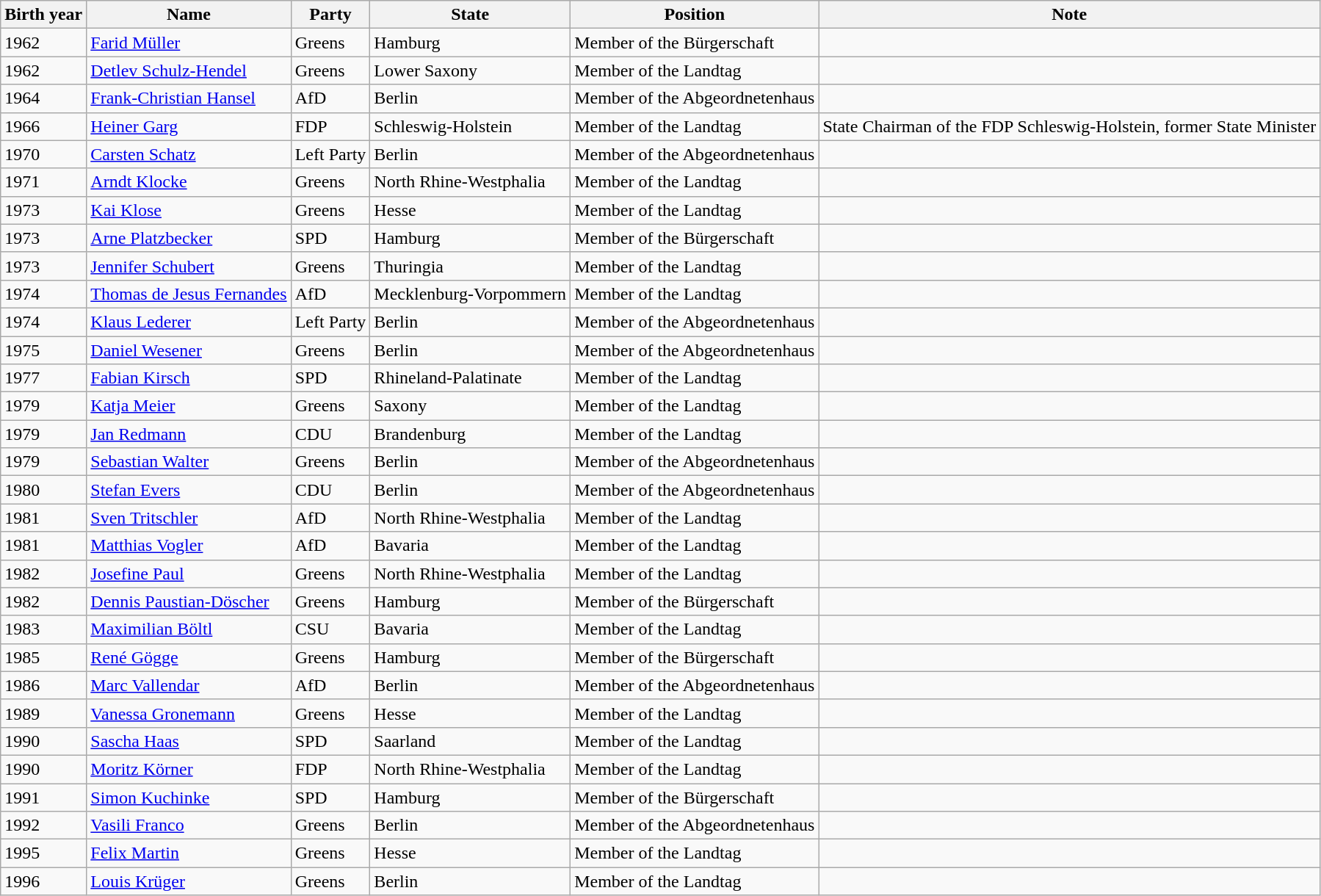<table class="wikitable sortable">
<tr>
<th>Birth year</th>
<th>Name</th>
<th>Party</th>
<th>State</th>
<th>Position</th>
<th>Note</th>
</tr>
<tr>
<td>1962</td>
<td><a href='#'>Farid Müller</a></td>
<td>Greens</td>
<td>Hamburg</td>
<td>Member of the Bürgerschaft</td>
<td></td>
</tr>
<tr>
<td>1962</td>
<td><a href='#'>Detlev Schulz-Hendel</a></td>
<td>Greens</td>
<td>Lower Saxony</td>
<td>Member of the Landtag</td>
<td></td>
</tr>
<tr>
<td>1964</td>
<td><a href='#'>Frank-Christian Hansel</a></td>
<td>AfD</td>
<td>Berlin</td>
<td>Member of the Abgeordnetenhaus</td>
<td></td>
</tr>
<tr>
<td>1966</td>
<td><a href='#'>Heiner Garg</a></td>
<td>FDP</td>
<td>Schleswig-Holstein</td>
<td>Member of the Landtag</td>
<td>State Chairman of the FDP Schleswig-Holstein, former State Minister</td>
</tr>
<tr>
<td>1970</td>
<td><a href='#'>Carsten Schatz</a></td>
<td>Left Party</td>
<td>Berlin</td>
<td>Member of the Abgeordnetenhaus</td>
<td></td>
</tr>
<tr>
<td>1971</td>
<td><a href='#'>Arndt Klocke</a></td>
<td>Greens</td>
<td>North Rhine-Westphalia</td>
<td>Member of the Landtag</td>
<td></td>
</tr>
<tr>
<td>1973</td>
<td><a href='#'>Kai Klose</a></td>
<td>Greens</td>
<td>Hesse</td>
<td>Member of the Landtag</td>
<td></td>
</tr>
<tr>
<td>1973</td>
<td><a href='#'>Arne Platzbecker</a></td>
<td>SPD</td>
<td>Hamburg</td>
<td>Member of the Bürgerschaft</td>
<td></td>
</tr>
<tr>
<td>1973</td>
<td><a href='#'>Jennifer Schubert</a></td>
<td>Greens</td>
<td>Thuringia</td>
<td>Member of the Landtag</td>
<td></td>
</tr>
<tr>
<td>1974</td>
<td><a href='#'>Thomas de Jesus Fernandes</a></td>
<td>AfD</td>
<td>Mecklenburg-Vorpommern</td>
<td>Member of the Landtag</td>
<td></td>
</tr>
<tr>
<td>1974</td>
<td><a href='#'>Klaus Lederer</a></td>
<td>Left Party</td>
<td>Berlin</td>
<td>Member of the Abgeordnetenhaus</td>
<td></td>
</tr>
<tr>
<td>1975</td>
<td><a href='#'>Daniel Wesener</a></td>
<td>Greens</td>
<td>Berlin</td>
<td>Member of the Abgeordnetenhaus</td>
<td></td>
</tr>
<tr>
<td>1977</td>
<td><a href='#'>Fabian Kirsch</a></td>
<td>SPD</td>
<td>Rhineland-Palatinate</td>
<td>Member of the Landtag</td>
<td></td>
</tr>
<tr>
<td>1979</td>
<td><a href='#'>Katja Meier</a></td>
<td>Greens</td>
<td>Saxony</td>
<td>Member of the Landtag</td>
<td></td>
</tr>
<tr>
<td>1979</td>
<td><a href='#'>Jan Redmann</a></td>
<td>CDU</td>
<td>Brandenburg</td>
<td>Member of the Landtag</td>
<td></td>
</tr>
<tr>
<td>1979</td>
<td><a href='#'>Sebastian Walter</a></td>
<td>Greens</td>
<td>Berlin</td>
<td>Member of the Abgeordnetenhaus</td>
<td></td>
</tr>
<tr>
<td>1980</td>
<td><a href='#'>Stefan Evers</a></td>
<td>CDU</td>
<td>Berlin</td>
<td>Member of the Abgeordnetenhaus</td>
<td></td>
</tr>
<tr>
<td>1981</td>
<td><a href='#'>Sven Tritschler</a></td>
<td>AfD</td>
<td>North Rhine-Westphalia</td>
<td>Member of the Landtag</td>
<td></td>
</tr>
<tr>
<td>1981</td>
<td><a href='#'>Matthias Vogler</a></td>
<td>AfD</td>
<td>Bavaria</td>
<td>Member of the Landtag</td>
<td></td>
</tr>
<tr>
<td>1982</td>
<td><a href='#'>Josefine Paul</a></td>
<td>Greens</td>
<td>North Rhine-Westphalia</td>
<td>Member of the Landtag</td>
<td></td>
</tr>
<tr>
<td>1982</td>
<td><a href='#'>Dennis Paustian-Döscher</a></td>
<td>Greens</td>
<td>Hamburg</td>
<td>Member of the Bürgerschaft</td>
<td></td>
</tr>
<tr>
<td>1983</td>
<td><a href='#'>Maximilian Böltl</a></td>
<td>CSU</td>
<td>Bavaria</td>
<td>Member of the Landtag</td>
<td></td>
</tr>
<tr>
<td>1985</td>
<td><a href='#'>René Gögge</a></td>
<td>Greens</td>
<td>Hamburg</td>
<td>Member of the Bürgerschaft</td>
<td></td>
</tr>
<tr>
<td>1986</td>
<td><a href='#'>Marc Vallendar</a></td>
<td>AfD</td>
<td>Berlin</td>
<td>Member of the Abgeordnetenhaus</td>
<td></td>
</tr>
<tr>
<td>1989</td>
<td><a href='#'>Vanessa Gronemann</a></td>
<td>Greens</td>
<td>Hesse</td>
<td>Member of the Landtag</td>
<td></td>
</tr>
<tr>
<td>1990</td>
<td><a href='#'>Sascha Haas</a></td>
<td>SPD</td>
<td>Saarland</td>
<td>Member of the Landtag</td>
<td></td>
</tr>
<tr>
<td>1990</td>
<td><a href='#'>Moritz Körner</a></td>
<td>FDP</td>
<td>North Rhine-Westphalia</td>
<td>Member of the Landtag</td>
<td></td>
</tr>
<tr>
<td>1991</td>
<td><a href='#'>Simon Kuchinke</a></td>
<td>SPD</td>
<td>Hamburg</td>
<td>Member of the Bürgerschaft</td>
<td></td>
</tr>
<tr>
<td>1992</td>
<td><a href='#'>Vasili Franco</a></td>
<td>Greens</td>
<td>Berlin</td>
<td>Member of the Abgeordnetenhaus</td>
<td></td>
</tr>
<tr>
<td>1995</td>
<td><a href='#'>Felix Martin</a></td>
<td>Greens</td>
<td>Hesse</td>
<td>Member of the Landtag</td>
<td></td>
</tr>
<tr>
<td>1996</td>
<td><a href='#'>Louis Krüger</a></td>
<td>Greens</td>
<td>Berlin</td>
<td>Member of the Landtag</td>
<td></td>
</tr>
</table>
